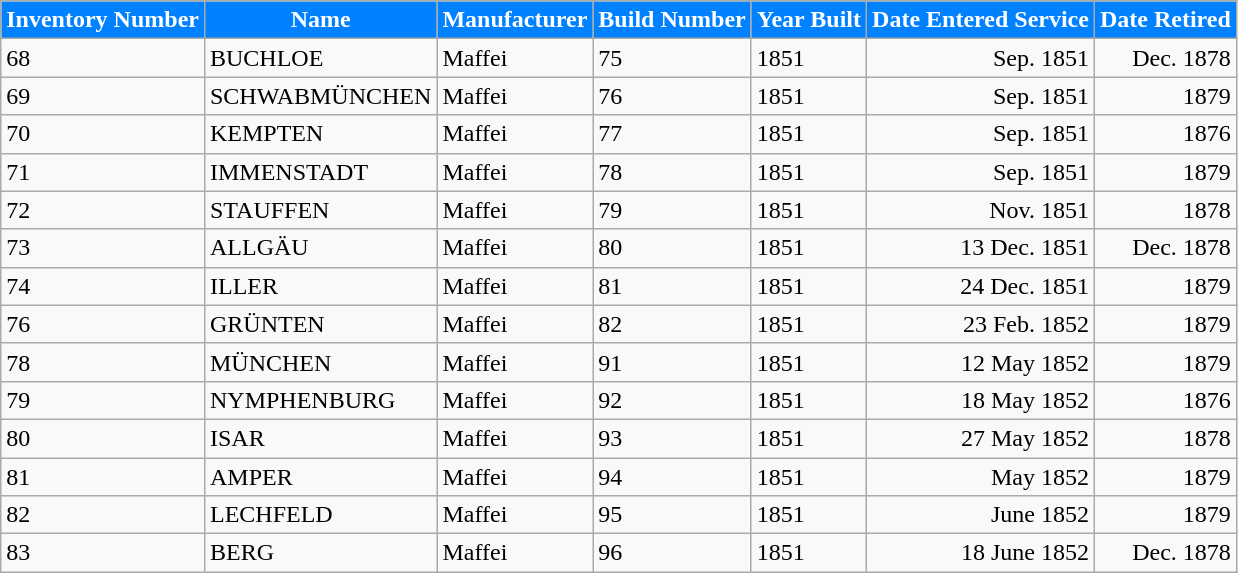<table class="wikitable">
<tr>
<th style="color:#ffffff; background:#0081ff">Inventory Number</th>
<th style="color:#ffffff; background:#0081ff">Name</th>
<th style="color:#ffffff; background:#0081ff">Manufacturer</th>
<th style="color:#ffffff; background:#0081ff">Build Number</th>
<th style="color:#ffffff; background:#0081ff">Year Built</th>
<th style="color:#ffffff; background:#0081ff">Date Entered Service</th>
<th style="color:#ffffff; background:#0081ff">Date Retired</th>
</tr>
<tr>
<td>68</td>
<td>BUCHLOE</td>
<td>Maffei</td>
<td>75</td>
<td>1851</td>
<td align="right">Sep. 1851</td>
<td align="right">Dec. 1878</td>
</tr>
<tr>
<td>69</td>
<td>SCHWABMÜNCHEN</td>
<td>Maffei</td>
<td>76</td>
<td>1851</td>
<td align="right">Sep. 1851</td>
<td align="right">1879</td>
</tr>
<tr>
<td>70</td>
<td>KEMPTEN</td>
<td>Maffei</td>
<td>77</td>
<td>1851</td>
<td align="right">Sep. 1851</td>
<td align="right">1876</td>
</tr>
<tr>
<td>71</td>
<td>IMMENSTADT</td>
<td>Maffei</td>
<td>78</td>
<td>1851</td>
<td align="right">Sep. 1851</td>
<td align="right">1879</td>
</tr>
<tr>
<td>72</td>
<td>STAUFFEN</td>
<td>Maffei</td>
<td>79</td>
<td>1851</td>
<td align="right">Nov. 1851</td>
<td align="right">1878</td>
</tr>
<tr>
<td>73</td>
<td>ALLGÄU</td>
<td>Maffei</td>
<td>80</td>
<td>1851</td>
<td align="right">13 Dec. 1851</td>
<td align="right">Dec. 1878</td>
</tr>
<tr>
<td>74</td>
<td>ILLER</td>
<td>Maffei</td>
<td>81</td>
<td>1851</td>
<td align="right">24 Dec. 1851</td>
<td align="right">1879</td>
</tr>
<tr>
<td>76</td>
<td>GRÜNTEN</td>
<td>Maffei</td>
<td>82</td>
<td>1851</td>
<td align="right">23 Feb. 1852</td>
<td align="right">1879</td>
</tr>
<tr>
<td>78</td>
<td>MÜNCHEN</td>
<td>Maffei</td>
<td>91</td>
<td>1851</td>
<td align="right">12 May 1852</td>
<td align="right">1879</td>
</tr>
<tr>
<td>79</td>
<td>NYMPHENBURG</td>
<td>Maffei</td>
<td>92</td>
<td>1851</td>
<td align="right">18 May 1852</td>
<td align="right">1876</td>
</tr>
<tr>
<td>80</td>
<td>ISAR</td>
<td>Maffei</td>
<td>93</td>
<td>1851</td>
<td align="right">27 May 1852</td>
<td align="right">1878</td>
</tr>
<tr>
<td>81</td>
<td>AMPER</td>
<td>Maffei</td>
<td>94</td>
<td>1851</td>
<td align="right">May 1852</td>
<td align="right">1879</td>
</tr>
<tr>
<td>82</td>
<td>LECHFELD</td>
<td>Maffei</td>
<td>95</td>
<td>1851</td>
<td align="right">June 1852</td>
<td align="right">1879</td>
</tr>
<tr>
<td>83</td>
<td>BERG</td>
<td>Maffei</td>
<td>96</td>
<td>1851</td>
<td align="right">18 June 1852</td>
<td align="right">Dec. 1878</td>
</tr>
</table>
